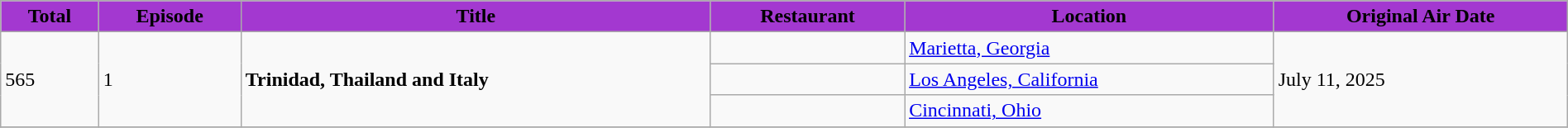<table class="wikitable" style="width: 100%;">
<tr>
<th # style="background:#a338d0;">Total</th>
<th # style="background:#a338d0;">Episode</th>
<th # style="background:#a338d0;">Title</th>
<th # style="background:#a338d0;">Restaurant</th>
<th # style="background:#a338d0;">Location</th>
<th # style="background:#a338d0;">Original Air Date</th>
</tr>
<tr>
<td rowspan="3">565</td>
<td rowspan="3">1</td>
<td rowspan="3"><strong>Trinidad, Thailand and Italy</strong></td>
<td></td>
<td><a href='#'>Marietta, Georgia</a></td>
<td rowspan="3">July 11, 2025</td>
</tr>
<tr>
<td></td>
<td><a href='#'>Los Angeles, California</a></td>
</tr>
<tr>
<td></td>
<td><a href='#'>Cincinnati, Ohio</a></td>
</tr>
<tr>
</tr>
</table>
